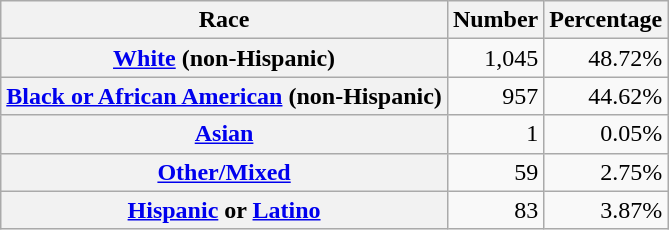<table class="wikitable" style="text-align:right">
<tr>
<th scope="col">Race</th>
<th scope="col">Number</th>
<th scope="col">Percentage</th>
</tr>
<tr>
<th scope="row"><a href='#'>White</a> (non-Hispanic)</th>
<td>1,045</td>
<td>48.72%</td>
</tr>
<tr>
<th scope="row"><a href='#'>Black or African American</a> (non-Hispanic)</th>
<td>957</td>
<td>44.62%</td>
</tr>
<tr>
<th scope="row"><a href='#'>Asian</a></th>
<td>1</td>
<td>0.05%</td>
</tr>
<tr>
<th scope="row"><a href='#'>Other/Mixed</a></th>
<td>59</td>
<td>2.75%</td>
</tr>
<tr>
<th scope="row"><a href='#'>Hispanic</a> or <a href='#'>Latino</a></th>
<td>83</td>
<td>3.87%</td>
</tr>
</table>
